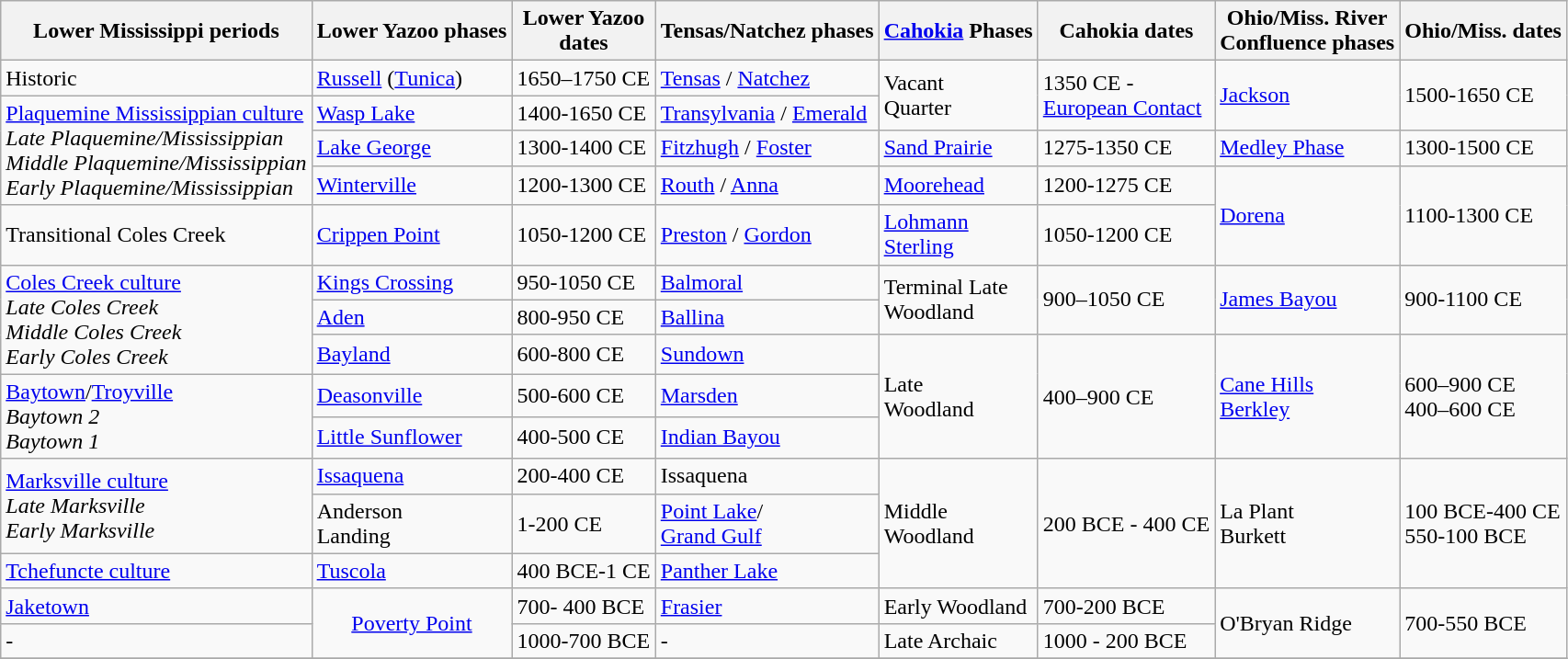<table class="wikitable">
<tr>
<th>Lower Mississippi periods</th>
<th>Lower Yazoo phases</th>
<th>Lower Yazoo<br>dates</th>
<th>Tensas/Natchez phases</th>
<th><a href='#'>Cahokia</a> Phases</th>
<th>Cahokia dates</th>
<th>Ohio/Miss. River<br> Confluence phases</th>
<th>Ohio/Miss. dates</th>
</tr>
<tr>
<td rowspan="1">Historic</td>
<td><a href='#'>Russell</a> (<a href='#'>Tunica</a>)</td>
<td>1650–1750 CE</td>
<td><a href='#'>Tensas</a> / <a href='#'>Natchez</a></td>
<td rowspan="2" colspan="1">Vacant<br>Quarter</td>
<td rowspan="2" colspan="1">1350 CE -<br><a href='#'>European Contact</a></td>
<td rowspan="2" colspan="1"><a href='#'>Jackson</a></td>
<td rowspan="2" colspan="1">1500-1650 CE</td>
</tr>
<tr>
<td rowspan=3><a href='#'>Plaquemine Mississippian culture</a><br><em>Late Plaquemine/Mississippian</em><br><em>Middle Plaquemine/Mississippian</em><br><em>Early Plaquemine/Mississippian</em></td>
<td><a href='#'>Wasp Lake</a></td>
<td>1400-1650 CE</td>
<td><a href='#'>Transylvania</a> / <a href='#'>Emerald</a></td>
</tr>
<tr>
<td><a href='#'>Lake George</a></td>
<td>1300-1400 CE</td>
<td><a href='#'>Fitzhugh</a> / <a href='#'>Foster</a></td>
<td><a href='#'>Sand Prairie</a></td>
<td>1275-1350 CE</td>
<td><a href='#'>Medley Phase</a></td>
<td>1300-1500 CE</td>
</tr>
<tr>
<td><a href='#'>Winterville</a></td>
<td>1200-1300 CE</td>
<td><a href='#'>Routh</a> / <a href='#'>Anna</a></td>
<td><a href='#'>Moorehead</a></td>
<td>1200-1275 CE</td>
<td rowspan="2" colspan="1"><a href='#'>Dorena</a></td>
<td rowspan="2" colspan="1">1100-1300 CE</td>
</tr>
<tr>
<td rowspan="1">Transitional Coles Creek</td>
<td><a href='#'>Crippen Point</a></td>
<td>1050-1200 CE</td>
<td><a href='#'>Preston</a> / <a href='#'>Gordon</a></td>
<td><a href='#'>Lohmann</a> <br> <a href='#'>Sterling</a></td>
<td>1050-1200 CE</td>
</tr>
<tr>
<td rowspan=3><a href='#'>Coles Creek culture</a><br><em>Late Coles Creek</em><br><em>Middle Coles Creek</em><br><em>Early Coles Creek</em></td>
<td><a href='#'>Kings Crossing</a></td>
<td>950-1050 CE</td>
<td><a href='#'>Balmoral</a></td>
<td rowspan="2" colspan="1">Terminal Late<br>Woodland</td>
<td rowspan="2" colspan="1">900–1050 CE</td>
<td rowspan="2" colspan="1"><a href='#'>James Bayou</a></td>
<td rowspan="2" colspan="1">900-1100 CE</td>
</tr>
<tr>
<td><a href='#'>Aden</a></td>
<td>800-950 CE</td>
<td><a href='#'>Ballina</a></td>
</tr>
<tr>
<td><a href='#'>Bayland</a></td>
<td>600-800 CE</td>
<td><a href='#'>Sundown</a></td>
<td rowspan="3" colspan="1">Late<br>Woodland</td>
<td rowspan="3" colspan="1">400–900 CE</td>
<td rowspan="3" colspan="1"><a href='#'>Cane Hills</a><br><a href='#'>Berkley</a></td>
<td rowspan="3" colspan="1">600–900 CE<br>400–600 CE</td>
</tr>
<tr>
<td rowspan="2"><a href='#'>Baytown</a>/<a href='#'>Troyville</a> <br> <em>Baytown 2</em> <br> <em>Baytown 1</em></td>
<td><a href='#'>Deasonville</a></td>
<td>500-600 CE</td>
<td><a href='#'>Marsden</a></td>
</tr>
<tr>
<td><a href='#'>Little Sunflower</a></td>
<td>400-500 CE</td>
<td><a href='#'>Indian Bayou</a></td>
</tr>
<tr>
<td rowspan="2"><a href='#'>Marksville culture</a> <br> <em>Late Marksville</em> <br> <em>Early Marksville</em></td>
<td><a href='#'>Issaquena</a></td>
<td>200-400 CE</td>
<td>Issaquena</td>
<td rowspan="3" colspan="1">Middle<br>Woodland</td>
<td rowspan="3" colspan="1">200 BCE - 400 CE</td>
<td rowspan="3" colspan="1">La Plant<br>Burkett</td>
<td rowspan="3" colspan="1">100 BCE-400 CE<br>550-100 BCE</td>
</tr>
<tr>
<td>Anderson<br> Landing</td>
<td>1-200 CE</td>
<td><a href='#'>Point Lake</a>/<br><a href='#'>Grand Gulf</a></td>
</tr>
<tr>
<td rowspan="1"><a href='#'>Tchefuncte culture</a></td>
<td><a href='#'>Tuscola</a></td>
<td>400 BCE-1 CE</td>
<td><a href='#'>Panther Lake</a></td>
</tr>
<tr>
<td><a href='#'>Jaketown</a></td>
<td rowspan="2" colspan="1" align="center"><a href='#'>Poverty Point</a></td>
<td>700- 400 BCE</td>
<td><a href='#'>Frasier</a></td>
<td>Early Woodland</td>
<td>700-200 BCE</td>
<td rowspan="2" colspan="1">O'Bryan Ridge</td>
<td rowspan="2" colspan="1">700-550 BCE</td>
</tr>
<tr>
<td>- </td>
<td>1000-700 BCE</td>
<td>-</td>
<td>Late Archaic</td>
<td>1000 - 200 BCE</td>
</tr>
<tr>
</tr>
</table>
